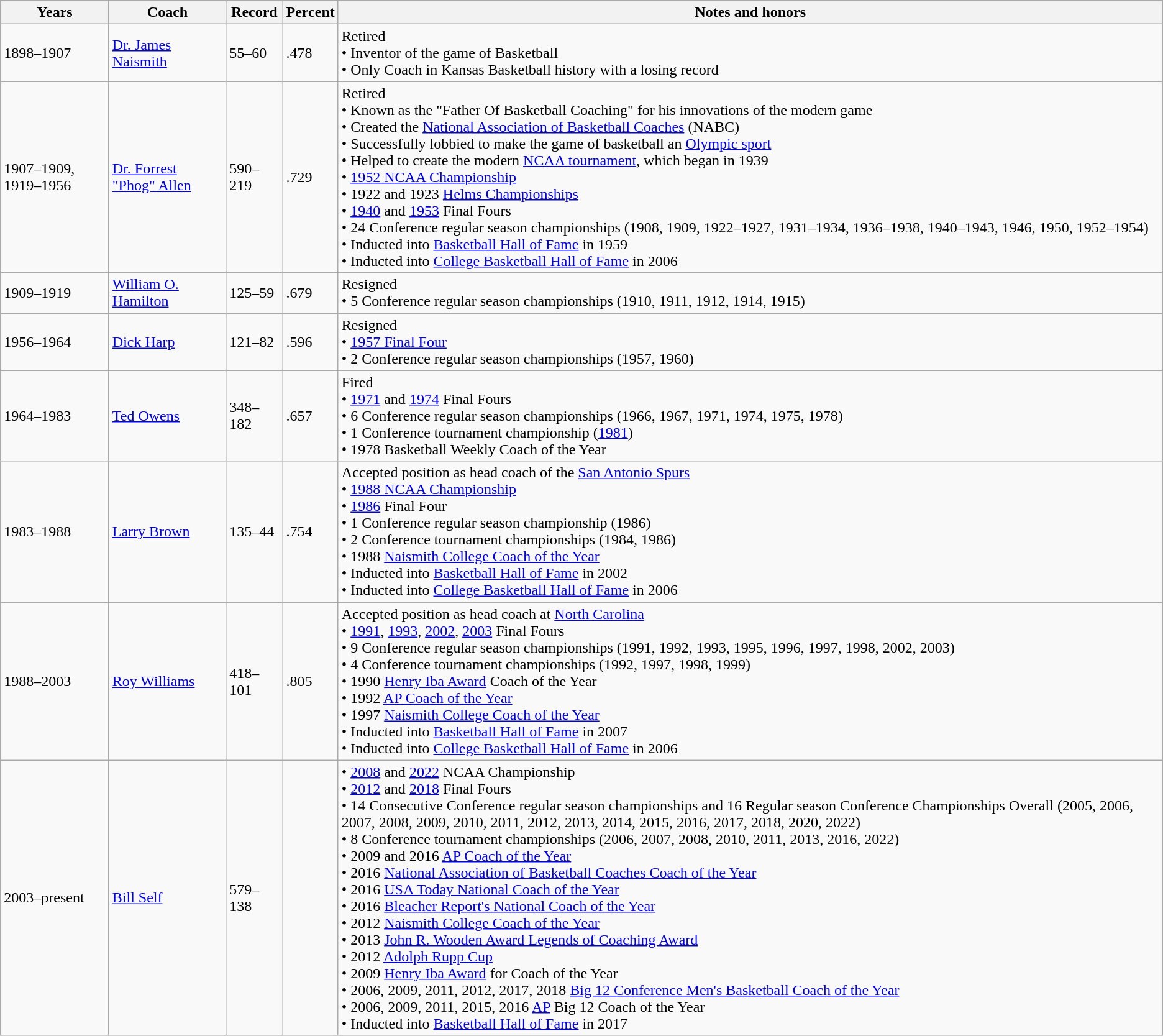<table class="wikitable">
<tr>
<th>Years</th>
<th>Coach</th>
<th>Record</th>
<th>Percent</th>
<th>Notes and honors</th>
</tr>
<tr>
<td>1898–1907</td>
<td><a href='#'>Dr. James Naismith</a></td>
<td>55–60</td>
<td>.478</td>
<td>Retired<br>  • Inventor of the game of Basketball<br> • Only Coach in Kansas Basketball history with a losing record</td>
</tr>
<tr>
<td>1907–1909, 1919–1956</td>
<td><a href='#'>Dr. Forrest "Phog" Allen</a></td>
<td>590–219</td>
<td>.729</td>
<td>Retired<br>• Known as the "Father Of Basketball Coaching" for his innovations of the modern game<br> • Created the <a href='#'>National Association of Basketball Coaches</a> (NABC)<br> • Successfully lobbied to make the game of basketball an <a href='#'>Olympic sport</a><br> • Helped to create the modern <a href='#'>NCAA tournament</a>, which began in 1939<br> • <a href='#'>1952 NCAA Championship</a><br> • 1922 and 1923 <a href='#'>Helms Championships</a><br> • <a href='#'>1940</a> and <a href='#'>1953</a> Final Fours<br> • 24 Conference regular season championships (1908, 1909, 1922–1927, 1931–1934, 1936–1938, 1940–1943, 1946, 1950, 1952–1954)<br> • Inducted into <a href='#'>Basketball Hall of Fame</a> in 1959<br> • Inducted into <a href='#'>College Basketball Hall of Fame</a> in 2006</td>
</tr>
<tr>
<td>1909–1919</td>
<td><a href='#'>William O. Hamilton</a></td>
<td>125–59</td>
<td>.679</td>
<td>Resigned<br> • 5 Conference regular season championships (1910, 1911, 1912, 1914, 1915)</td>
</tr>
<tr>
<td>1956–1964</td>
<td><a href='#'>Dick Harp</a></td>
<td>121–82</td>
<td>.596</td>
<td>Resigned<br> •  <a href='#'>1957 Final Four</a><br> • 2 Conference regular season championships (1957, 1960)<br></td>
</tr>
<tr>
<td>1964–1983</td>
<td><a href='#'>Ted Owens</a></td>
<td>348–182</td>
<td>.657</td>
<td>Fired<br> • <a href='#'>1971</a> and <a href='#'>1974</a> Final Fours<br> • 6 Conference regular season championships (1966, 1967, 1971, 1974, 1975, 1978)<br> • 1 Conference tournament championship (<a href='#'>1981</a>)<br> • 1978 Basketball Weekly Coach of the Year</td>
</tr>
<tr>
<td>1983–1988</td>
<td><a href='#'>Larry Brown</a></td>
<td>135–44</td>
<td>.754</td>
<td>Accepted position as head coach of the <a href='#'>San Antonio Spurs</a><br> • <a href='#'>1988 NCAA Championship</a><br> • <a href='#'>1986</a> Final Four<br> • 1 Conference regular season championship (1986)<br> • 2 Conference tournament championships (1984, 1986)<br> • 1988 <a href='#'>Naismith College Coach of the Year</a><br> • Inducted into <a href='#'>Basketball Hall of Fame</a> in 2002<br> • Inducted into <a href='#'>College Basketball Hall of Fame</a> in 2006</td>
</tr>
<tr>
<td>1988–2003</td>
<td><a href='#'>Roy Williams</a></td>
<td>418–101</td>
<td>.805</td>
<td>Accepted position as head coach at <a href='#'>North Carolina</a><br> • <a href='#'>1991</a>, <a href='#'>1993</a>, <a href='#'>2002</a>, <a href='#'>2003</a> Final Fours<br> • 9 Conference regular season championships (1991, 1992, 1993, 1995, 1996, 1997, 1998, 2002, 2003)<br> • 4 Conference tournament championships (1992, 1997, 1998, 1999)<br> • 1990 <a href='#'>Henry Iba Award</a> Coach of the Year<br> • 1992 <a href='#'>AP Coach of the Year</a><br> • 1997 <a href='#'>Naismith College Coach of the Year</a><br> • Inducted into <a href='#'>Basketball Hall of Fame</a> in 2007<br> • Inducted into <a href='#'>College Basketball Hall of Fame</a> in 2006</td>
</tr>
<tr>
<td>2003–present</td>
<td><a href='#'>Bill Self</a></td>
<td>579–138</td>
<td></td>
<td> • <a href='#'>2008</a> and <a href='#'>2022</a> NCAA Championship<br> • <a href='#'>2012</a> and <a href='#'>2018</a> Final Fours<br> • 14 Consecutive Conference regular season championships and 16 Regular season Conference Championships Overall (2005, 2006, 2007, 2008, 2009, 2010, 2011, 2012, 2013, 2014, 2015, 2016, 2017, 2018, 2020, 2022) <br> • 8 Conference tournament championships (2006, 2007, 2008, 2010, 2011, 2013, 2016, 2022)<br> • 2009 and 2016 <a href='#'>AP Coach of the Year</a><br> • 2016 <a href='#'>National Association of Basketball Coaches Coach of the Year</a><br> • 2016 <a href='#'>USA Today National Coach of the Year</a><br> • 2016 <a href='#'>Bleacher Report's National Coach of the Year</a><br> • 2012 <a href='#'>Naismith College Coach of the Year</a><br> • 2013 <a href='#'>John R. Wooden Award Legends of Coaching Award</a><br> • 2012 <a href='#'>Adolph Rupp Cup</a><br> • 2009 <a href='#'>Henry Iba Award</a> for Coach of the Year<br> • 2006, 2009, 2011, 2012, 2017, 2018 <a href='#'>Big 12 Conference Men's Basketball Coach of the Year</a><br> • 2006, 2009, 2011, 2015, 2016 <a href='#'>AP</a> Big 12 Coach of the Year<br> • Inducted into <a href='#'>Basketball Hall of Fame</a> in 2017<br></td>
</tr>
</table>
